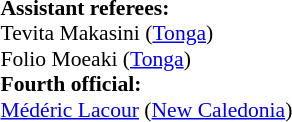<table style="width:100%; font-size:90%;">
<tr>
<td><br><strong>Assistant referees:</strong>
<br>Tevita Makasini (<a href='#'>Tonga</a>)
<br>Folio Moeaki (<a href='#'>Tonga</a>)
<br><strong>Fourth official:</strong>
<br><a href='#'>Médéric Lacour</a> (<a href='#'>New Caledonia</a>)</td>
</tr>
</table>
